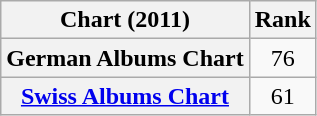<table class="wikitable plainrowheaders">
<tr>
<th>Chart (2011)</th>
<th>Rank</th>
</tr>
<tr>
<th scope="row">German Albums Chart</th>
<td style="text-align:center;">76</td>
</tr>
<tr>
<th scope="row"><a href='#'>Swiss Albums Chart</a></th>
<td style="text-align:center;">61</td>
</tr>
</table>
